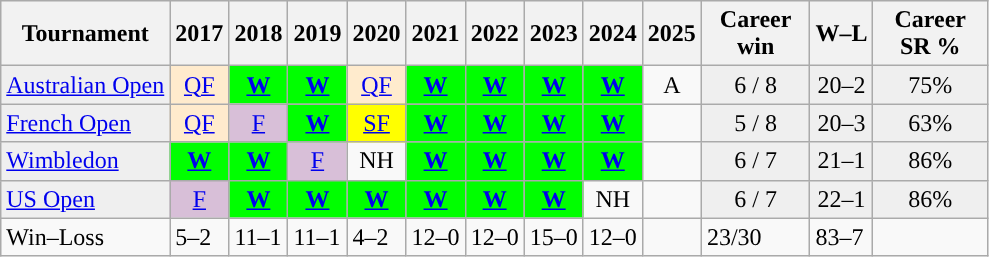<table class="wikitable">
<tr style="background:#efefef;">
<th>Tournament</th>
<th>2017</th>
<th>2018</th>
<th>2019</th>
<th>2020</th>
<th>2021</th>
<th>2022</th>
<th>2023</th>
<th>2024</th>
<th>2025</th>
<th style="width:65px;">Career win</th>
<th>W–L</th>
<th style="width:69px;">Career SR %</th>
</tr>
<tr>
<td style="background:#efefef;"><a href='#'>Australian Open</a></td>
<td style="text-align:center; background:#ffebcd;"><a href='#'>QF</a></td>
<td style="text-align:center; background:lime;"><strong><a href='#'>W</a></strong></td>
<td style="text-align:center; background:lime;"><strong><a href='#'>W</a></strong></td>
<td style="text-align:center; background:#ffebcd;"><a href='#'>QF</a></td>
<td style="text-align:center; background:lime;"><strong><a href='#'>W</a></strong></td>
<td style="text-align:center; background:lime;"><strong><a href='#'>W</a></strong></td>
<td style="text-align:center; background:lime;"><strong><a href='#'>W</a></strong></td>
<td style="text-align:center; background:lime;"><strong><a href='#'>W</a></strong></td>
<td style="text-align:center;">A</td>
<td style="text-align:center; background:#efefef;">6 / 8</td>
<td style="text-align:center; background:#efefef;">20–2</td>
<td style="text-align:center; background:#efefef;">75%</td>
</tr>
<tr>
<td style="background:#efefef;"><a href='#'>French Open</a></td>
<td style="text-align:center; background:#ffebcd;"><a href='#'>QF</a></td>
<td style="text-align:center; background:thistle;"><a href='#'>F</a></td>
<td style="text-align:center; background:lime;"><strong><a href='#'>W</a></strong></td>
<td style="text-align:center; background:yellow;"><a href='#'>SF</a></td>
<td style="text-align:center; background:lime;"><strong><a href='#'>W</a></strong></td>
<td style="text-align:center; background:lime;"><strong><a href='#'>W</a></strong></td>
<td style="text-align:center; background:lime;"><strong><a href='#'>W</a></strong></td>
<td style="text-align:center; background:lime;"><strong><a href='#'>W</a></strong></td>
<td></td>
<td style="text-align:center; background:#efefef;">5 / 8</td>
<td style="text-align:center; background:#efefef;">20–3</td>
<td style="text-align:center; background:#efefef;">63%</td>
</tr>
<tr>
<td style="background:#efefef;"><a href='#'>Wimbledon</a></td>
<td style="text-align:center; background:lime;"><strong><a href='#'>W</a></strong></td>
<td style="text-align:center; background:lime;"><strong><a href='#'>W</a></strong></td>
<td style="text-align:center; background:thistle;"><a href='#'>F</a></td>
<td style="text-align:center;">NH</td>
<td style="text-align:center; background:lime;"><strong><a href='#'>W</a></strong></td>
<td style="text-align:center;background:lime;"><strong><a href='#'>W</a></strong></td>
<td style="text-align:center;background:lime;"><strong><a href='#'>W</a></strong></td>
<td style="text-align:center;background:lime;"><strong><a href='#'>W</a></strong></td>
<td></td>
<td style="text-align:center; background:#efefef;">6 / 7</td>
<td style="text-align:center; background:#efefef;">21–1</td>
<td style="text-align:center; background:#efefef;">86%</td>
</tr>
<tr>
<td style="background:#efefef;"><a href='#'>US Open</a></td>
<td style="text-align:center; background:thistle;"><a href='#'>F</a></td>
<td style="text-align:center; background:lime;"><strong><a href='#'>W</a></strong></td>
<td style="text-align:center; background:lime;"><strong><a href='#'>W</a></strong></td>
<td style="text-align:center; background:lime;"><strong><a href='#'>W</a></strong></td>
<td style="text-align:center; background:lime;"><strong><a href='#'>W</a></strong></td>
<td style="text-align:center; background:lime;"><strong><a href='#'>W</a></strong></td>
<td style="text-align:center; background:lime;"><strong><a href='#'>W</a></strong></td>
<td style="text-align:center;">NH</td>
<td></td>
<td style="text-align:center; background:#efefef;">6 / 7</td>
<td style="text-align:center; background:#efefef;">22–1</td>
<td style="text-align:center; background:#efefef;">86%</td>
</tr>
<tr>
<td>Win–Loss</td>
<td>5–2</td>
<td>11–1</td>
<td>11–1</td>
<td>4–2</td>
<td>12–0</td>
<td>12–0</td>
<td>15–0</td>
<td>12–0</td>
<td></td>
<td>23/30</td>
<td>83–7</td>
<td></td>
</tr>
</table>
